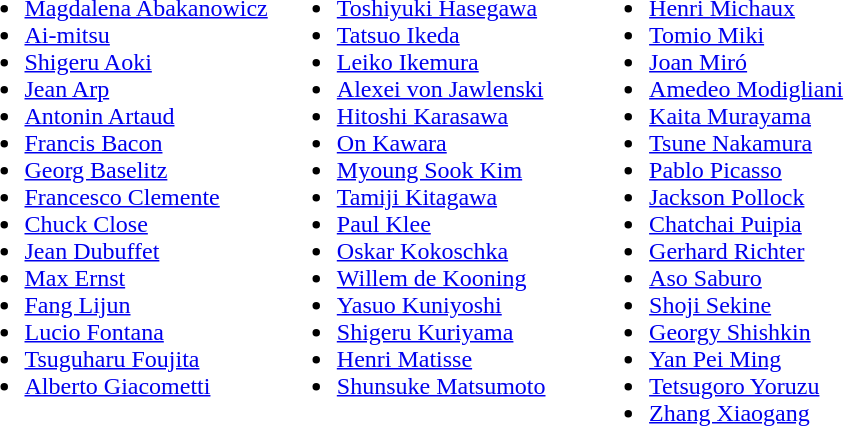<table>
<tr>
<td width="33%" valign="top"><br><ul><li><a href='#'>Magdalena Abakanowicz</a></li><li><a href='#'>Ai-mitsu</a></li><li><a href='#'>Shigeru Aoki</a></li><li><a href='#'>Jean Arp</a></li><li><a href='#'>Antonin Artaud</a></li><li><a href='#'>Francis Bacon</a></li><li><a href='#'>Georg Baselitz</a></li><li><a href='#'>Francesco Clemente</a></li><li><a href='#'>Chuck Close</a></li><li><a href='#'>Jean Dubuffet</a></li><li><a href='#'>Max Ernst</a></li><li><a href='#'>Fang Lijun</a></li><li><a href='#'>Lucio Fontana</a></li><li><a href='#'>Tsuguharu Foujita</a></li><li><a href='#'>Alberto Giacometti</a></li></ul></td>
<td width="33%" valign="top"><br><ul><li><a href='#'>Toshiyuki Hasegawa</a></li><li><a href='#'>Tatsuo Ikeda</a></li><li><a href='#'>Leiko Ikemura</a></li><li><a href='#'>Alexei von Jawlenski</a></li><li><a href='#'>Hitoshi Karasawa</a></li><li><a href='#'>On Kawara</a></li><li><a href='#'>Myoung Sook Kim</a></li><li><a href='#'>Tamiji Kitagawa</a></li><li><a href='#'>Paul Klee</a></li><li><a href='#'>Oskar Kokoschka</a></li><li><a href='#'>Willem de Kooning</a></li><li><a href='#'>Yasuo Kuniyoshi</a></li><li><a href='#'>Shigeru Kuriyama</a></li><li><a href='#'>Henri Matisse</a></li><li><a href='#'>Shunsuke Matsumoto</a></li></ul></td>
<td width="33%" valign="top"><br><ul><li><a href='#'>Henri Michaux</a></li><li><a href='#'>Tomio Miki</a></li><li><a href='#'>Joan Miró</a></li><li><a href='#'>Amedeo Modigliani</a></li><li><a href='#'>Kaita Murayama</a></li><li><a href='#'>Tsune Nakamura</a></li><li><a href='#'>Pablo Picasso</a></li><li><a href='#'>Jackson Pollock</a></li><li><a href='#'>Chatchai Puipia</a></li><li><a href='#'>Gerhard Richter</a></li><li><a href='#'>Aso Saburo</a></li><li><a href='#'>Shoji Sekine</a></li><li><a href='#'>Georgy Shishkin</a></li><li><a href='#'>Yan Pei Ming</a></li><li><a href='#'>Tetsugoro Yoruzu</a></li><li><a href='#'>Zhang Xiaogang</a></li></ul></td>
</tr>
</table>
